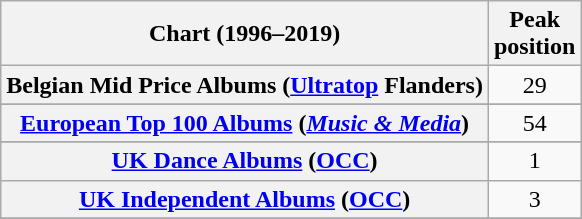<table class="wikitable sortable plainrowheaders" style="text-align:center">
<tr>
<th scope="col">Chart (1996–2019)</th>
<th scope="col">Peak<br>position</th>
</tr>
<tr>
<th scope="row">Belgian Mid Price Albums (<a href='#'>Ultratop</a> Flanders)</th>
<td>29</td>
</tr>
<tr>
</tr>
<tr>
<th scope="row"><a href='#'>European Top 100 Albums</a> (<em><a href='#'>Music & Media</a></em>)</th>
<td>54</td>
</tr>
<tr>
</tr>
<tr>
</tr>
<tr>
<th scope="row"><a href='#'>UK Dance Albums</a> (<a href='#'>OCC</a>)</th>
<td>1</td>
</tr>
<tr>
<th scope="row"><a href='#'>UK Independent Albums</a> (<a href='#'>OCC</a>)</th>
<td>3</td>
</tr>
<tr>
</tr>
<tr>
</tr>
</table>
